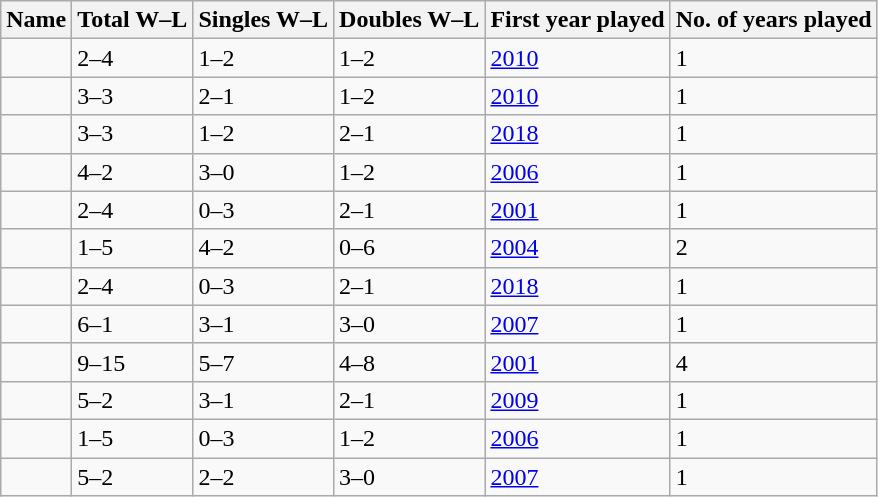<table class="sortable wikitable">
<tr>
<th>Name</th>
<th>Total W–L</th>
<th>Singles W–L</th>
<th>Doubles W–L</th>
<th>First year played</th>
<th>No. of years played</th>
</tr>
<tr>
<td></td>
<td>2–4</td>
<td>1–2</td>
<td>1–2</td>
<td><a href='#'>2010</a></td>
<td>1</td>
</tr>
<tr>
<td></td>
<td>3–3</td>
<td>2–1</td>
<td>1–2</td>
<td><a href='#'>2010</a></td>
<td>1</td>
</tr>
<tr>
<td></td>
<td>3–3</td>
<td>1–2</td>
<td>2–1</td>
<td><a href='#'>2018</a></td>
<td>1</td>
</tr>
<tr>
<td></td>
<td>4–2</td>
<td>3–0</td>
<td>1–2</td>
<td><a href='#'>2006</a></td>
<td>1</td>
</tr>
<tr>
<td></td>
<td>2–4</td>
<td>0–3</td>
<td>2–1</td>
<td><a href='#'>2001</a></td>
<td>1</td>
</tr>
<tr>
<td></td>
<td>1–5</td>
<td>4–2</td>
<td>0–6</td>
<td><a href='#'>2004</a></td>
<td>2</td>
</tr>
<tr>
<td></td>
<td>2–4</td>
<td>0–3</td>
<td>2–1</td>
<td><a href='#'>2018</a></td>
<td>1</td>
</tr>
<tr>
<td></td>
<td>6–1</td>
<td>3–1</td>
<td>3–0</td>
<td><a href='#'>2007</a></td>
<td>1</td>
</tr>
<tr>
<td></td>
<td>9–15</td>
<td>5–7</td>
<td>4–8</td>
<td><a href='#'>2001</a></td>
<td>4</td>
</tr>
<tr>
<td></td>
<td>5–2</td>
<td>3–1</td>
<td>2–1</td>
<td><a href='#'>2009</a></td>
<td>1</td>
</tr>
<tr>
<td></td>
<td>1–5</td>
<td>0–3</td>
<td>1–2</td>
<td><a href='#'>2006</a></td>
<td>1</td>
</tr>
<tr>
<td></td>
<td>5–2</td>
<td>2–2</td>
<td>3–0</td>
<td><a href='#'>2007</a></td>
<td>1</td>
</tr>
</table>
